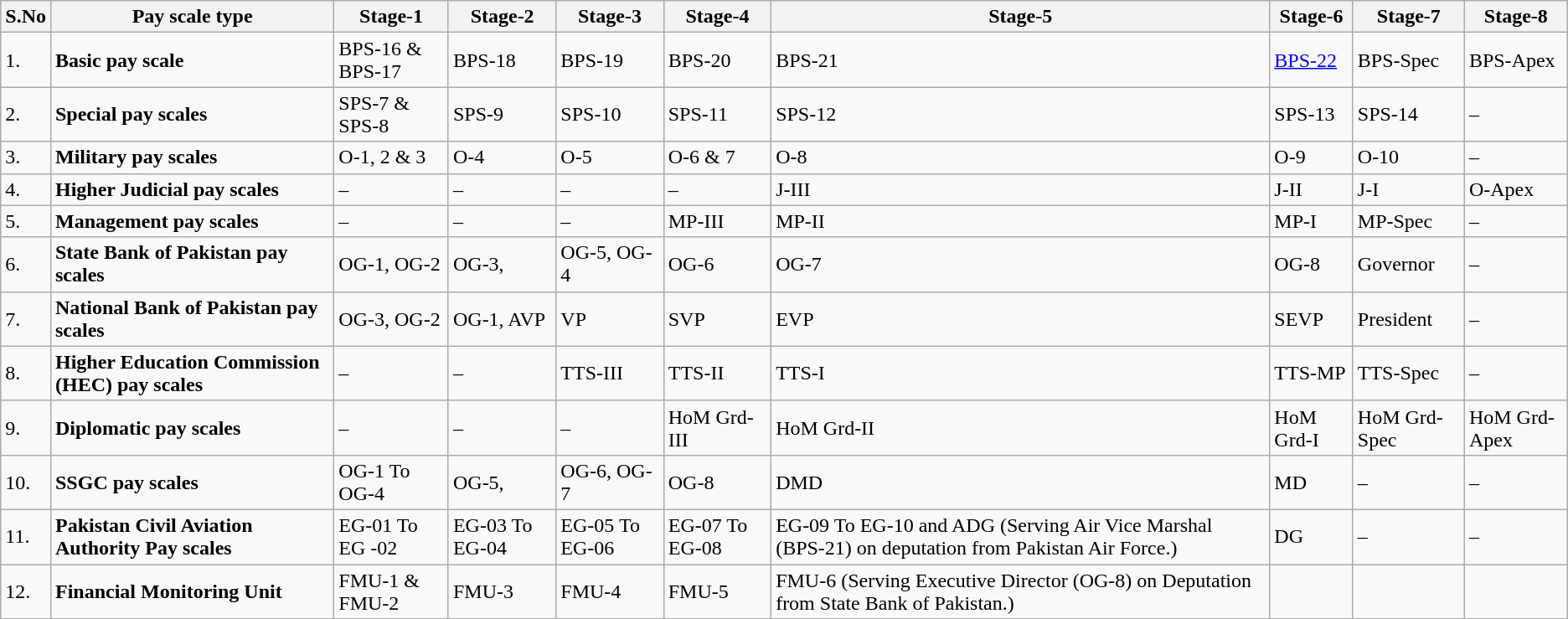<table class="wikitable">
<tr>
<th>S.No</th>
<th>Pay scale type</th>
<th>Stage-1</th>
<th>Stage-2</th>
<th>Stage-3</th>
<th>Stage-4</th>
<th>Stage-5</th>
<th>Stage-6</th>
<th>Stage-7</th>
<th>Stage-8</th>
</tr>
<tr>
<td>1.</td>
<td><strong>Basic pay scale</strong></td>
<td>BPS-16 & BPS-17</td>
<td>BPS-18</td>
<td>BPS-19</td>
<td>BPS-20</td>
<td>BPS-21</td>
<td><a href='#'>BPS-22</a></td>
<td>BPS-Spec</td>
<td>BPS-Apex</td>
</tr>
<tr>
<td>2.</td>
<td><strong>Special pay scales</strong></td>
<td>SPS-7 & SPS-8</td>
<td>SPS-9</td>
<td>SPS-10</td>
<td>SPS-11</td>
<td>SPS-12</td>
<td>SPS-13</td>
<td>SPS-14</td>
<td>–</td>
</tr>
<tr>
<td>3.</td>
<td><strong>Military pay scales</strong></td>
<td>O-1, 2 & 3</td>
<td>O-4</td>
<td>O-5</td>
<td>O-6 & 7</td>
<td>O-8</td>
<td>O-9</td>
<td>O-10</td>
<td>–</td>
</tr>
<tr>
<td>4.</td>
<td><strong>Higher Judicial pay scales</strong></td>
<td>–</td>
<td>–</td>
<td>–</td>
<td>–</td>
<td>J-III</td>
<td>J-II</td>
<td>J-I</td>
<td>O-Apex</td>
</tr>
<tr>
<td>5.</td>
<td><strong>Management pay scales</strong></td>
<td>–</td>
<td>–</td>
<td>–</td>
<td>MP-III</td>
<td>MP-II</td>
<td>MP-I</td>
<td>MP-Spec</td>
<td>–</td>
</tr>
<tr>
<td>6.</td>
<td><strong>State Bank of Pakistan pay scales</strong></td>
<td>OG-1, OG-2</td>
<td>OG-3,</td>
<td>OG-5, OG-4</td>
<td>OG-6</td>
<td>OG-7</td>
<td>OG-8</td>
<td>Governor</td>
<td>–</td>
</tr>
<tr>
<td>7.</td>
<td><strong>National Bank of Pakistan pay scales</strong></td>
<td>OG-3, OG-2</td>
<td>OG-1, AVP</td>
<td>VP</td>
<td>SVP</td>
<td>EVP</td>
<td>SEVP</td>
<td>President</td>
<td>–</td>
</tr>
<tr>
<td>8.</td>
<td><strong>Higher Education Commission (HEC) pay scales</strong></td>
<td>–</td>
<td>–</td>
<td>TTS-III</td>
<td>TTS-II</td>
<td>TTS-I</td>
<td>TTS-MP</td>
<td>TTS-Spec</td>
<td>–</td>
</tr>
<tr>
<td>9.</td>
<td><strong>Diplomatic pay scales</strong></td>
<td>–</td>
<td>–</td>
<td>–</td>
<td>HoM Grd-III</td>
<td>HoM Grd-II</td>
<td>HoM Grd-I</td>
<td>HoM Grd-Spec</td>
<td>HoM Grd-Apex</td>
</tr>
<tr>
<td>10.</td>
<td><strong>SSGC pay scales</strong></td>
<td>OG-1 To OG-4</td>
<td>OG-5,</td>
<td>OG-6, OG-7</td>
<td>OG-8</td>
<td>DMD</td>
<td>MD</td>
<td>–</td>
<td>–</td>
</tr>
<tr class="sortbottom">
<td>11.</td>
<td><strong>Pakistan Civil Aviation Authority Pay scales</strong></td>
<td>EG-01 To EG -02</td>
<td>EG-03 To EG-04</td>
<td>EG-05 To EG-06</td>
<td>EG-07 To EG-08</td>
<td>EG-09 To EG-10 and ADG (Serving Air Vice Marshal (BPS-21) on deputation from Pakistan Air Force.)</td>
<td>DG</td>
<td>–</td>
<td>–</td>
</tr>
<tr class="sortbottom">
<td>12.</td>
<td><strong>Financial Monitoring Unit</strong></td>
<td>FMU-1 & FMU-2</td>
<td>FMU-3</td>
<td>FMU-4</td>
<td>FMU-5</td>
<td>FMU-6 (Serving Executive Director (OG-8) on Deputation from State Bank of Pakistan.)</td>
<td></td>
<td></td>
<td></td>
</tr>
</table>
